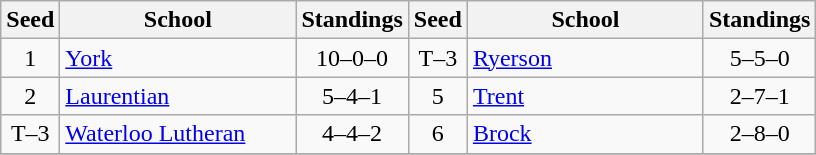<table class="wikitable">
<tr>
<th>Seed</th>
<th style="width:150px">School</th>
<th>Standings</th>
<th>Seed</th>
<th style="width:150px">School</th>
<th>Standings</th>
</tr>
<tr>
<td align=center>1</td>
<td><a href='#'>York</a></td>
<td align=center>10–0–0</td>
<td align=center>T–3</td>
<td><a href='#'>Ryerson</a></td>
<td align=center>5–5–0</td>
</tr>
<tr>
<td align=center>2</td>
<td><a href='#'>Laurentian</a></td>
<td align=center>5–4–1</td>
<td align=center>5</td>
<td><a href='#'>Trent</a></td>
<td align=center>2–7–1</td>
</tr>
<tr>
<td align=center>T–3</td>
<td><a href='#'>Waterloo Lutheran</a></td>
<td align=center>4–4–2</td>
<td align=center>6</td>
<td><a href='#'>Brock</a></td>
<td align=center>2–8–0</td>
</tr>
<tr>
</tr>
</table>
